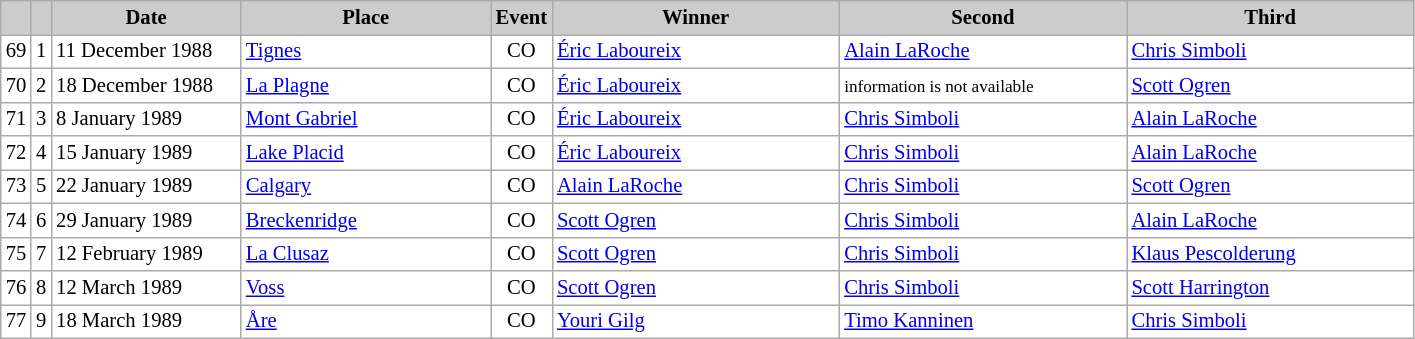<table class="wikitable plainrowheaders" style="background:#fff; font-size:86%; line-height:16px; border:grey solid 1px; border-collapse:collapse;">
<tr style="background:#ccc; text-align:center;">
<th scope="col" style="background:#ccc; width=20 px;"></th>
<th scope="col" style="background:#ccc; width=30 px;"></th>
<th scope="col" style="background:#ccc; width:120px;">Date</th>
<th scope="col" style="background:#ccc; width:160px;">Place</th>
<th scope="col" style="background:#ccc; width:15px;">Event</th>
<th scope="col" style="background:#ccc; width:185px;">Winner</th>
<th scope="col" style="background:#ccc; width:185px;">Second</th>
<th scope="col" style="background:#ccc; width:185px;">Third</th>
</tr>
<tr>
<td align=center>69</td>
<td align=center>1</td>
<td>11 December 1988</td>
<td> <a href='#'>Tignes</a></td>
<td align=center>CO</td>
<td> <a href='#'>Éric Laboureix</a></td>
<td> <a href='#'>Alain LaRoche</a></td>
<td> <a href='#'>Chris Simboli</a></td>
</tr>
<tr>
<td align=center>70</td>
<td align=center>2</td>
<td>18 December 1988</td>
<td> <a href='#'>La Plagne</a></td>
<td align=center>CO</td>
<td> <a href='#'>Éric Laboureix</a></td>
<td> <small>information is not available</small></td>
<td> <a href='#'>Scott Ogren</a></td>
</tr>
<tr>
<td align=center>71</td>
<td align=center>3</td>
<td>8 January 1989</td>
<td> <a href='#'>Mont Gabriel</a></td>
<td align=center>CO</td>
<td> <a href='#'>Éric Laboureix</a></td>
<td> <a href='#'>Chris Simboli</a></td>
<td> <a href='#'>Alain LaRoche</a></td>
</tr>
<tr>
<td align=center>72</td>
<td align=center>4</td>
<td>15 January 1989</td>
<td> <a href='#'>Lake Placid</a></td>
<td align=center>CO</td>
<td> <a href='#'>Éric Laboureix</a></td>
<td> <a href='#'>Chris Simboli</a></td>
<td> <a href='#'>Alain LaRoche</a></td>
</tr>
<tr>
<td align=center>73</td>
<td align=center>5</td>
<td>22 January 1989</td>
<td> <a href='#'>Calgary</a></td>
<td align=center>CO</td>
<td> <a href='#'>Alain LaRoche</a></td>
<td> <a href='#'>Chris Simboli</a></td>
<td> <a href='#'>Scott Ogren</a></td>
</tr>
<tr>
<td align=center>74</td>
<td align=center>6</td>
<td>29 January 1989</td>
<td> <a href='#'>Breckenridge</a></td>
<td align=center>CO</td>
<td> <a href='#'>Scott Ogren</a></td>
<td> <a href='#'>Chris Simboli</a></td>
<td> <a href='#'>Alain LaRoche</a></td>
</tr>
<tr>
<td align=center>75</td>
<td align=center>7</td>
<td>12 February 1989</td>
<td> <a href='#'>La Clusaz</a></td>
<td align=center>CO</td>
<td> <a href='#'>Scott Ogren</a></td>
<td> <a href='#'>Chris Simboli</a></td>
<td> <a href='#'>Klaus Pescolderung</a></td>
</tr>
<tr>
<td align=center>76</td>
<td align=center>8</td>
<td>12 March 1989</td>
<td> <a href='#'>Voss</a></td>
<td align=center>CO</td>
<td> <a href='#'>Scott Ogren</a></td>
<td> <a href='#'>Chris Simboli</a></td>
<td> <a href='#'>Scott Harrington</a></td>
</tr>
<tr>
<td align=center>77</td>
<td align=center>9</td>
<td>18 March 1989</td>
<td> <a href='#'>Åre</a></td>
<td align=center>CO</td>
<td> <a href='#'>Youri Gilg</a></td>
<td> <a href='#'>Timo Kanninen</a></td>
<td> <a href='#'>Chris Simboli</a></td>
</tr>
</table>
